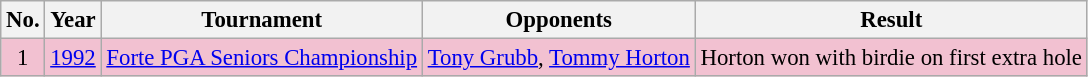<table class="wikitable" style="font-size:95%;">
<tr>
<th>No.</th>
<th>Year</th>
<th>Tournament</th>
<th>Opponents</th>
<th>Result</th>
</tr>
<tr style="background:#F2C1D1;">
<td align=center>1</td>
<td><a href='#'>1992</a></td>
<td><a href='#'>Forte PGA Seniors Championship</a></td>
<td> <a href='#'>Tony Grubb</a>,  <a href='#'>Tommy Horton</a></td>
<td>Horton won with birdie on first extra hole</td>
</tr>
</table>
